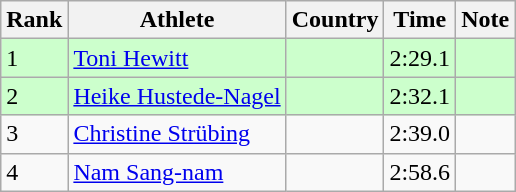<table class="wikitable sortable">
<tr>
<th>Rank</th>
<th>Athlete</th>
<th>Country</th>
<th>Time</th>
<th>Note</th>
</tr>
<tr bgcolor=#CCFFCC>
<td>1</td>
<td><a href='#'>Toni Hewitt</a></td>
<td></td>
<td>2:29.1</td>
<td></td>
</tr>
<tr bgcolor=#CCFFCC>
<td>2</td>
<td><a href='#'>Heike Hustede-Nagel</a></td>
<td></td>
<td>2:32.1</td>
<td></td>
</tr>
<tr>
<td>3</td>
<td><a href='#'>Christine Strübing</a></td>
<td></td>
<td>2:39.0</td>
<td></td>
</tr>
<tr>
<td>4</td>
<td><a href='#'>Nam Sang-nam</a></td>
<td></td>
<td>2:58.6</td>
<td></td>
</tr>
</table>
